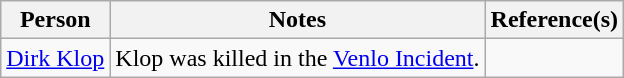<table class="wikitable sortable">
<tr>
<th>Person</th>
<th class="unsortable">Notes</th>
<th class="unsortable">Reference(s)</th>
</tr>
<tr>
<td data-sort-value="Klop, Dirk"><a href='#'>Dirk Klop</a></td>
<td>Klop was killed in the <a href='#'>Venlo Incident</a>.</td>
<td></td>
</tr>
</table>
